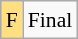<table class="wikitable" style="margin:0.5em auto; font-size:90%; line-height:1.25em;">
<tr>
<td bgcolor="#FFDF80" align=center>F</td>
<td>Final</td>
</tr>
</table>
